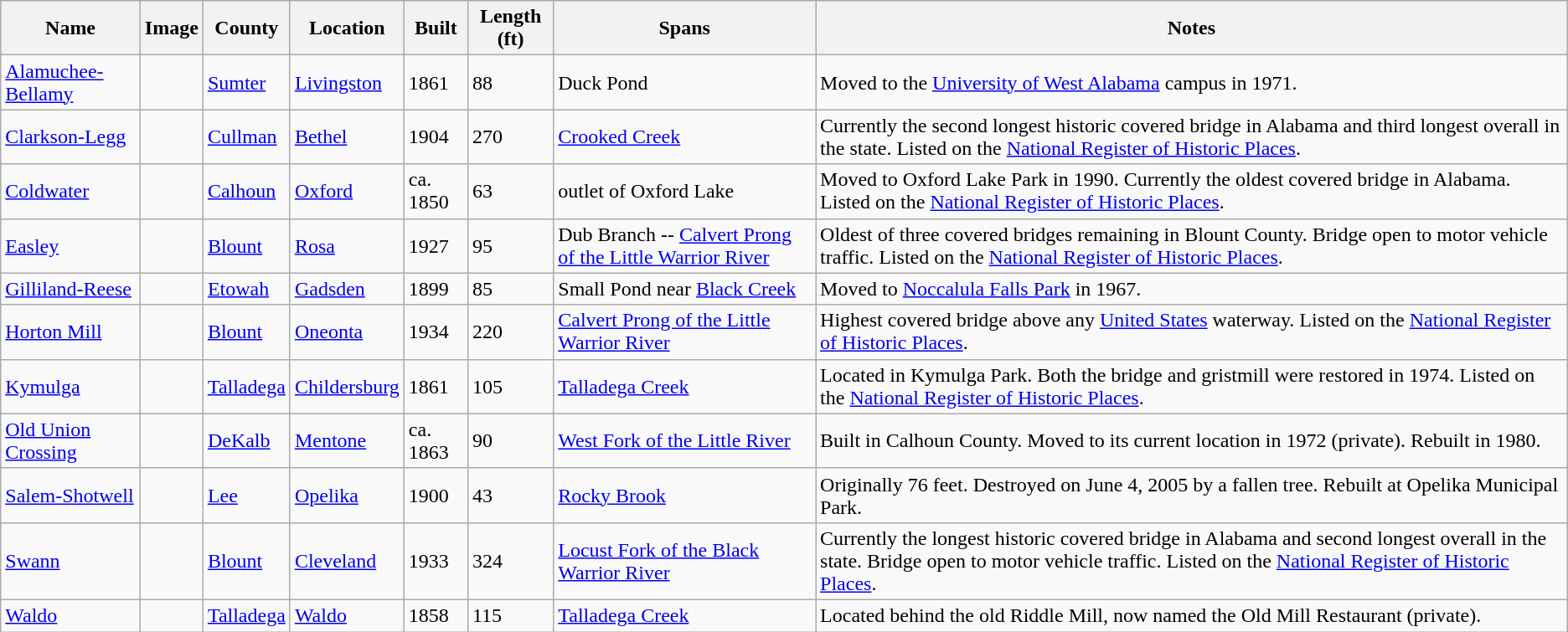<table class="wikitable sortable">
<tr>
<th>Name</th>
<th>Image</th>
<th>County</th>
<th>Location</th>
<th>Built</th>
<th>Length (ft)</th>
<th>Spans</th>
<th>Notes</th>
</tr>
<tr>
<td><a href='#'>Alamuchee-Bellamy</a></td>
<td></td>
<td><a href='#'>Sumter</a></td>
<td><a href='#'>Livingston</a></td>
<td>1861</td>
<td>88</td>
<td>Duck Pond</td>
<td>Moved to the <a href='#'>University of West Alabama</a> campus in 1971.</td>
</tr>
<tr>
<td><a href='#'>Clarkson-Legg</a></td>
<td></td>
<td><a href='#'>Cullman</a></td>
<td><a href='#'>Bethel</a></td>
<td>1904</td>
<td>270</td>
<td><a href='#'>Crooked Creek</a></td>
<td>Currently the second longest historic covered bridge in Alabama and third longest overall in the state. Listed on the <a href='#'>National Register of Historic Places</a>.</td>
</tr>
<tr>
<td><a href='#'>Coldwater</a></td>
<td></td>
<td><a href='#'>Calhoun</a></td>
<td><a href='#'>Oxford</a></td>
<td>ca. 1850</td>
<td>63</td>
<td>outlet of Oxford Lake</td>
<td>Moved to Oxford Lake Park in 1990. Currently the oldest covered bridge in Alabama. Listed on the <a href='#'>National Register of Historic Places</a>.</td>
</tr>
<tr>
<td><a href='#'>Easley</a></td>
<td></td>
<td><a href='#'>Blount</a></td>
<td><a href='#'>Rosa</a></td>
<td>1927</td>
<td>95</td>
<td>Dub Branch -- <a href='#'>Calvert Prong of the Little Warrior River</a></td>
<td>Oldest of three covered bridges remaining in Blount County. Bridge open to motor vehicle traffic. Listed on the <a href='#'>National Register of Historic Places</a>.</td>
</tr>
<tr>
<td><a href='#'>Gilliland-Reese</a></td>
<td></td>
<td><a href='#'>Etowah</a></td>
<td><a href='#'>Gadsden</a></td>
<td>1899</td>
<td>85</td>
<td>Small Pond near <a href='#'>Black Creek</a></td>
<td>Moved to <a href='#'>Noccalula Falls Park</a> in 1967.</td>
</tr>
<tr>
<td><a href='#'>Horton Mill</a></td>
<td></td>
<td><a href='#'>Blount</a></td>
<td><a href='#'>Oneonta</a></td>
<td>1934</td>
<td>220</td>
<td><a href='#'>Calvert Prong of the Little Warrior River</a></td>
<td>Highest covered bridge above any <a href='#'>United States</a> waterway. Listed on the <a href='#'>National Register of Historic Places</a>.</td>
</tr>
<tr>
<td><a href='#'>Kymulga</a></td>
<td></td>
<td><a href='#'>Talladega</a></td>
<td><a href='#'>Childersburg</a></td>
<td>1861</td>
<td>105</td>
<td><a href='#'>Talladega Creek</a></td>
<td>Located in Kymulga Park. Both the bridge and gristmill were restored in 1974. Listed on the <a href='#'>National Register of Historic Places</a>.</td>
</tr>
<tr>
<td><a href='#'>Old Union Crossing</a></td>
<td></td>
<td><a href='#'>DeKalb</a></td>
<td><a href='#'>Mentone</a></td>
<td>ca. 1863</td>
<td>90</td>
<td><a href='#'>West Fork of the Little River</a></td>
<td>Built in Calhoun County. Moved to its current location in 1972 (private). Rebuilt in 1980.</td>
</tr>
<tr>
<td><a href='#'>Salem-Shotwell</a></td>
<td></td>
<td><a href='#'>Lee</a></td>
<td><a href='#'>Opelika</a></td>
<td>1900</td>
<td>43</td>
<td><a href='#'>Rocky Brook</a></td>
<td>Originally 76 feet. Destroyed on June 4, 2005 by a fallen tree. Rebuilt at Opelika Municipal Park.</td>
</tr>
<tr>
<td><a href='#'>Swann</a></td>
<td></td>
<td><a href='#'>Blount</a></td>
<td><a href='#'>Cleveland</a></td>
<td>1933</td>
<td>324</td>
<td><a href='#'>Locust Fork of the Black Warrior River</a></td>
<td>Currently the longest historic covered bridge in Alabama and second longest overall in the state. Bridge open to motor vehicle traffic. Listed on the <a href='#'>National Register of Historic Places</a>.</td>
</tr>
<tr>
<td><a href='#'>Waldo</a></td>
<td></td>
<td><a href='#'>Talladega</a></td>
<td><a href='#'>Waldo</a></td>
<td>1858</td>
<td>115</td>
<td><a href='#'>Talladega Creek</a></td>
<td>Located behind the old Riddle Mill, now named the Old Mill Restaurant (private).</td>
</tr>
</table>
